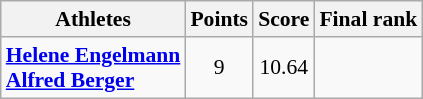<table class="wikitable" border="1" style="font-size:90%">
<tr>
<th>Athletes</th>
<th>Points</th>
<th>Score</th>
<th>Final rank</th>
</tr>
<tr align=center>
<td align=left><strong><a href='#'>Helene Engelmann</a></strong><br><strong><a href='#'>Alfred Berger</a></strong></td>
<td>9</td>
<td>10.64</td>
<td></td>
</tr>
</table>
